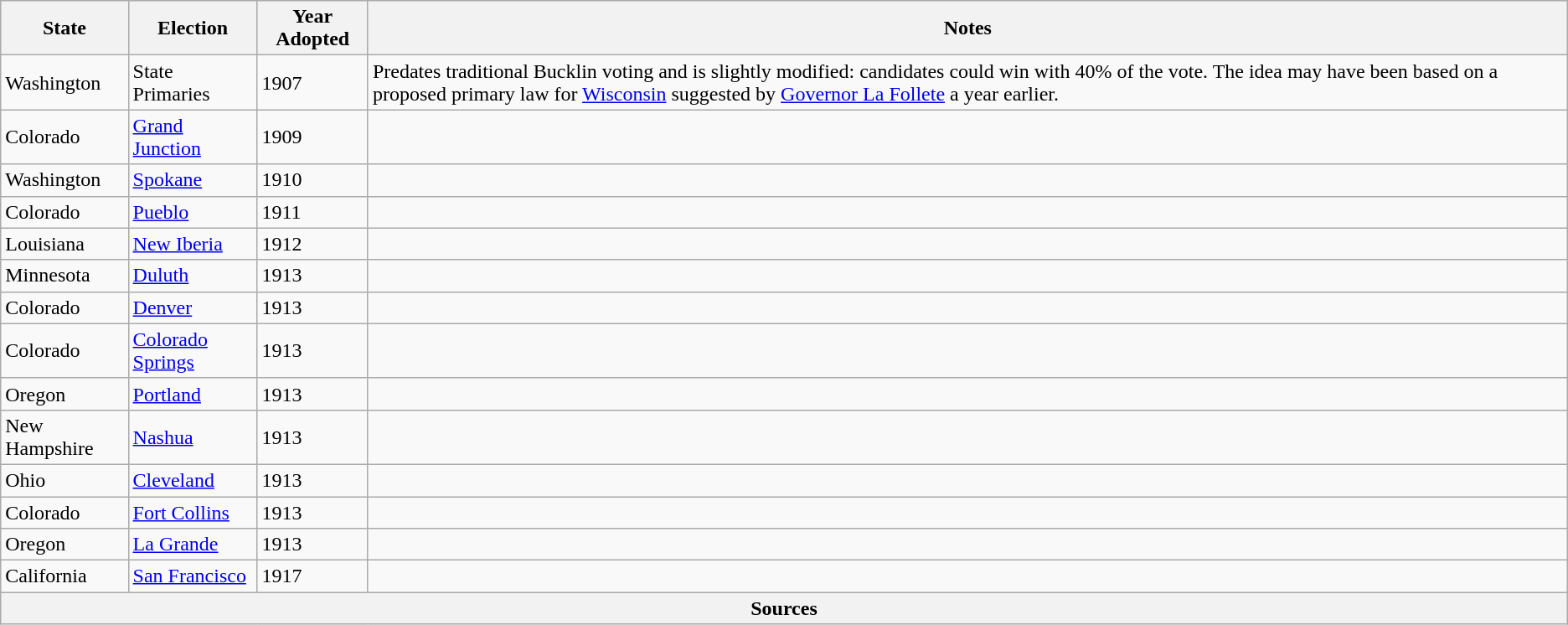<table class="wikitable sortable mw-collapsible mw-collapsed">
<tr>
<th>State</th>
<th>Election</th>
<th>Year Adopted</th>
<th>Notes</th>
</tr>
<tr>
<td>Washington</td>
<td>State Primaries</td>
<td>1907</td>
<td>Predates traditional Bucklin voting and is slightly modified: candidates could win with 40% of the vote. The idea may have been based on a proposed primary law for <a href='#'>Wisconsin</a> suggested by <a href='#'>Governor La Follete</a> a year earlier.</td>
</tr>
<tr>
<td>Colorado</td>
<td><a href='#'>Grand Junction</a></td>
<td>1909</td>
<td></td>
</tr>
<tr>
<td>Washington</td>
<td><a href='#'>Spokane</a></td>
<td>1910</td>
<td></td>
</tr>
<tr>
<td>Colorado</td>
<td><a href='#'>Pueblo</a></td>
<td>1911</td>
<td></td>
</tr>
<tr>
<td>Louisiana</td>
<td><a href='#'>New Iberia</a></td>
<td>1912</td>
<td></td>
</tr>
<tr>
<td>Minnesota</td>
<td><a href='#'>Duluth</a></td>
<td>1913</td>
<td></td>
</tr>
<tr>
<td>Colorado</td>
<td><a href='#'>Denver</a></td>
<td>1913</td>
<td></td>
</tr>
<tr>
<td>Colorado</td>
<td><a href='#'>Colorado Springs</a></td>
<td>1913</td>
<td></td>
</tr>
<tr>
<td>Oregon</td>
<td><a href='#'>Portland</a></td>
<td>1913</td>
<td></td>
</tr>
<tr>
<td>New Hampshire</td>
<td><a href='#'>Nashua</a></td>
<td>1913</td>
<td></td>
</tr>
<tr>
<td>Ohio</td>
<td><a href='#'>Cleveland</a></td>
<td>1913</td>
<td></td>
</tr>
<tr>
<td>Colorado</td>
<td><a href='#'>Fort Collins</a></td>
<td>1913</td>
<td></td>
</tr>
<tr>
<td>Oregon</td>
<td><a href='#'>La Grande</a></td>
<td>1913</td>
<td></td>
</tr>
<tr>
<td>California</td>
<td><a href='#'>San Francisco</a></td>
<td>1917</td>
<td></td>
</tr>
<tr>
<th colspan="5">Sources</th>
</tr>
</table>
